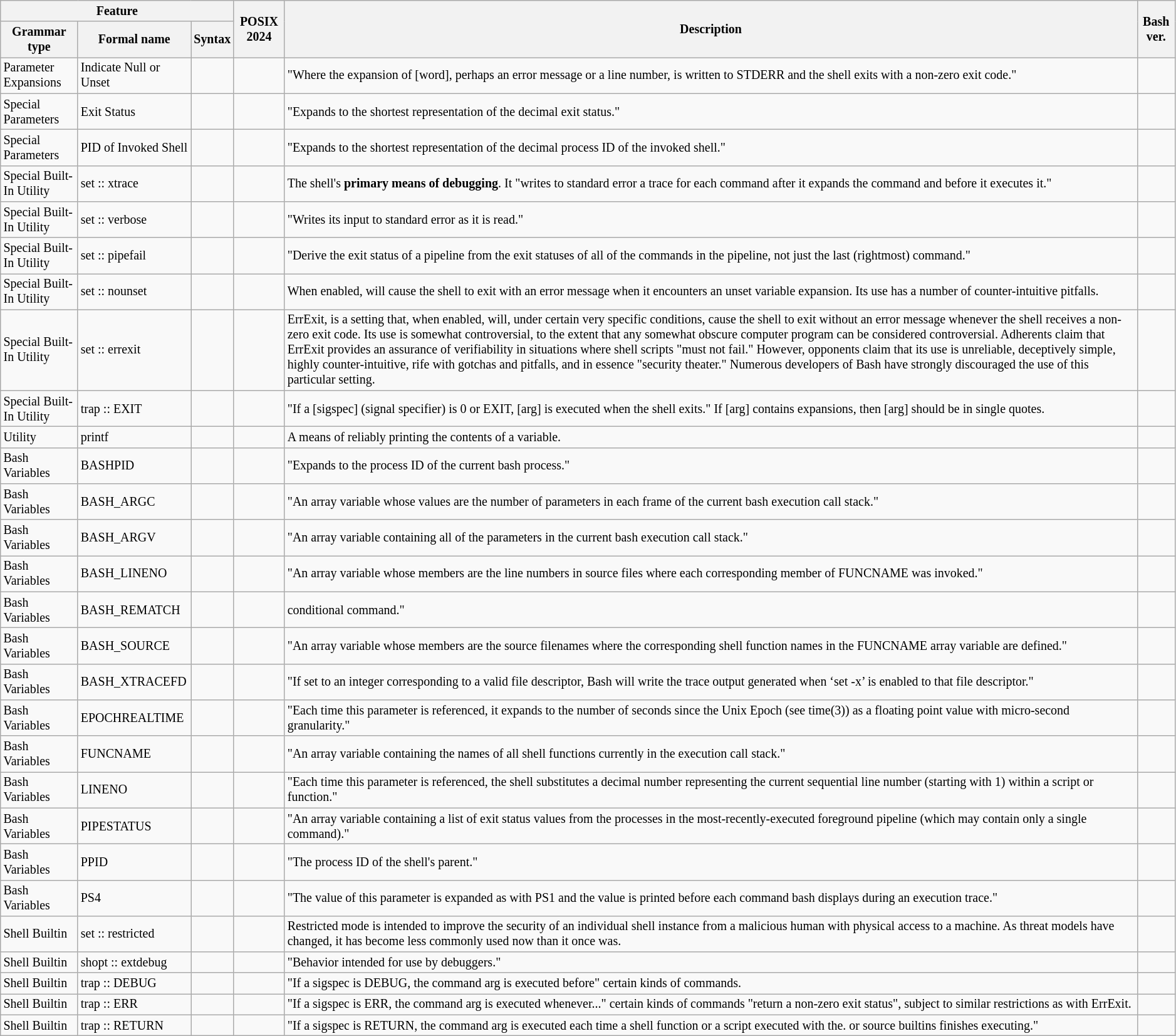<table Table | sort | class="wikitable sortable" style="font-size: smaller;">
<tr>
<th colspan = 3  rowspan = 1>Feature</th>
<th colspan = 1  rowspan = 2>POSIX 2024</th>
<th colspan = 1  rowspan = 2>Description</th>
<th colspan = 1  rowspan = 2>Bash ver.</th>
</tr>
<tr>
<th colspan = 1  rowspan = 1>Grammar type</th>
<th colspan = 1  rowspan = 1>Formal name</th>
<th colspan = 1  rowspan = 1>Syntax</th>
</tr>
<tr>
<td style="text-align:left">Parameter Expansions</td>
<td>Indicate Null or Unset</td>
<td style="text-align:left"></td>
<td></td>
<td style="text-align:left">"Where the expansion of [word], perhaps an error message or a line number, is written to STDERR and the shell exits with a non-zero exit code."</td>
<td></td>
</tr>
<tr>
<td style="text-align:left">Special Parameters</td>
<td>Exit Status</td>
<td style="text-align:left"></td>
<td></td>
<td style="text-align:left">"Expands to the shortest representation of the decimal exit status."</td>
<td></td>
</tr>
<tr>
<td style="text-align:left">Special Parameters</td>
<td>PID of Invoked Shell</td>
<td style="text-align:left"></td>
<td></td>
<td style="text-align:left">"Expands to the shortest representation of the decimal process ID of the invoked shell."</td>
<td></td>
</tr>
<tr>
<td style="text-align:left">Special Built-In Utility</td>
<td>set :: xtrace</td>
<td style="text-align:left"></td>
<td></td>
<td style="text-align:left">The shell's <strong>primary means of debugging</strong>. It "writes to standard error a trace for each command after it expands the command and before it executes it."</td>
<td></td>
</tr>
<tr>
<td style="text-align:left">Special Built-In Utility</td>
<td>set :: verbose</td>
<td style="text-align:left"></td>
<td></td>
<td style="text-align:left">"Writes its input to standard error as it is read."</td>
<td></td>
</tr>
<tr>
<td style="text-align:left">Special Built-In Utility</td>
<td>set :: pipefail</td>
<td style="text-align:left"></td>
<td></td>
<td style="text-align:left">"Derive the exit status of a pipeline from the exit statuses of all of the commands in the pipeline, not just the last (rightmost) command."</td>
<td></td>
</tr>
<tr>
<td style="text-align:left">Special Built-In Utility</td>
<td>set :: nounset</td>
<td style="text-align:left"></td>
<td></td>
<td style="text-align:left">When enabled, will cause the shell to exit with an error message when it encounters an unset variable expansion. Its use has a number of counter-intuitive pitfalls.</td>
<td></td>
</tr>
<tr>
<td style="text-align:left">Special Built-In Utility</td>
<td>set :: errexit</td>
<td style="text-align:left"></td>
<td></td>
<td style="text-align:left">ErrExit, is a setting that, when enabled, will, under certain very specific conditions, cause the shell to exit without an error message whenever the shell receives a non-zero exit code. Its use is somewhat controversial, to the extent that any somewhat obscure computer program can be considered controversial. Adherents claim that ErrExit provides an assurance of verifiability in situations where shell scripts "must not fail." However, opponents claim that its use is unreliable, deceptively simple, highly counter-intuitive, rife with gotchas and pitfalls, and in essence "security theater." Numerous developers of Bash have strongly discouraged the use of this particular setting.</td>
<td></td>
</tr>
<tr>
<td style="text-align:left">Special Built-In Utility</td>
<td>trap :: EXIT</td>
<td style="text-align:left"></td>
<td></td>
<td style="text-align:left">"If a [sigspec] (signal specifier) is 0 or EXIT, [arg] is executed when the shell exits." If [arg] contains expansions, then [arg] should be in single quotes.</td>
<td></td>
</tr>
<tr>
<td style="text-align:left">Utility</td>
<td>printf</td>
<td style="text-align:left"></td>
<td></td>
<td style="text-align:left">A means of reliably printing the contents of a variable.</td>
<td></td>
</tr>
<tr>
<td style="text-align:left">Bash Variables</td>
<td>BASHPID</td>
<td style="text-align:left"></td>
<td></td>
<td style="text-align:left">"Expands to the process ID of the current bash process."</td>
<td></td>
</tr>
<tr>
<td style="text-align:left">Bash Variables</td>
<td>BASH_ARGC</td>
<td style="text-align:left"></td>
<td></td>
<td style="text-align:left">"An array variable whose values are the number of parameters in each frame of the current bash execution call stack."</td>
<td></td>
</tr>
<tr>
<td style="text-align:left">Bash Variables</td>
<td>BASH_ARGV</td>
<td style="text-align:left"></td>
<td></td>
<td style="text-align:left">"An array variable containing all of the parameters in the current bash execution call stack."</td>
<td></td>
</tr>
<tr>
<td style="text-align:left">Bash Variables</td>
<td>BASH_LINENO</td>
<td style="text-align:left"></td>
<td></td>
<td style="text-align:left">"An array variable whose members are the line numbers in source files where each corresponding member of FUNCNAME was invoked."</td>
<td></td>
</tr>
<tr>
<td style="text-align:left">Bash Variables</td>
<td>BASH_REMATCH</td>
<td style="text-align:left"></td>
<td></td>
<td style="text-align:left"> conditional command."</td>
<td></td>
</tr>
<tr>
<td style="text-align:left">Bash Variables</td>
<td>BASH_SOURCE</td>
<td style="text-align:left"></td>
<td></td>
<td style="text-align:left">"An array variable whose members are the source filenames where the corresponding shell function names in the FUNCNAME array variable are defined."</td>
<td></td>
</tr>
<tr>
<td style="text-align:left">Bash Variables</td>
<td>BASH_XTRACEFD</td>
<td style="text-align:left"></td>
<td></td>
<td style="text-align:left">"If set to an integer corresponding to a valid file descriptor, Bash will write the trace output generated when ‘set -x’ is enabled to that file descriptor."</td>
<td></td>
</tr>
<tr>
<td style="text-align:left">Bash Variables</td>
<td>EPOCHREALTIME</td>
<td style="text-align:left"></td>
<td></td>
<td style="text-align:left">"Each time this parameter is referenced, it expands to the number of seconds since the Unix Epoch (see time(3)) as a floating point value with micro-second granularity."</td>
<td></td>
</tr>
<tr>
<td style="text-align:left">Bash Variables</td>
<td>FUNCNAME</td>
<td style="text-align:left"></td>
<td></td>
<td style="text-align:left">"An array variable containing the names of all shell functions currently in the execution call stack."</td>
<td></td>
</tr>
<tr>
<td style="text-align:left">Bash Variables</td>
<td>LINENO</td>
<td style="text-align:left"></td>
<td></td>
<td style="text-align:left">"Each time this parameter is referenced, the shell substitutes a decimal number representing the current sequential line number (starting with 1) within a script or function."</td>
<td></td>
</tr>
<tr>
<td style="text-align:left">Bash Variables</td>
<td>PIPESTATUS</td>
<td style="text-align:left"></td>
<td></td>
<td style="text-align:left">"An array variable containing a list of exit status values from the processes in the most-recently-executed foreground pipeline (which may contain only a single command)."</td>
<td></td>
</tr>
<tr>
<td style="text-align:left">Bash Variables</td>
<td>PPID</td>
<td style="text-align:left"></td>
<td></td>
<td style="text-align:left">"The process ID of the shell's parent."</td>
<td></td>
</tr>
<tr>
<td style="text-align:left">Bash Variables</td>
<td>PS4</td>
<td style="text-align:left"></td>
<td></td>
<td style="text-align:left">"The value of this parameter is expanded as with PS1 and the value is printed before each command bash displays during an execution trace."</td>
<td></td>
</tr>
<tr>
<td style="text-align:left">Shell Builtin</td>
<td>set :: restricted</td>
<td style="text-align:left"></td>
<td></td>
<td style="text-align:left">Restricted mode is intended to improve the security of an individual shell instance from a malicious human with physical access to a machine. As threat models have changed, it has become less commonly used now than it once was.</td>
<td></td>
</tr>
<tr>
<td style="text-align:left">Shell Builtin</td>
<td>shopt :: extdebug</td>
<td style="text-align:left"></td>
<td></td>
<td style="text-align:left">"Behavior intended for use by debuggers."</td>
<td></td>
</tr>
<tr>
<td style="text-align:left">Shell Builtin</td>
<td>trap :: DEBUG</td>
<td style="text-align:left"></td>
<td></td>
<td style="text-align:left">"If a sigspec is DEBUG, the command arg is executed before" certain kinds of commands.</td>
<td></td>
</tr>
<tr>
<td style="text-align:left">Shell Builtin</td>
<td>trap :: ERR</td>
<td style="text-align:left"></td>
<td></td>
<td style="text-align:left">"If a sigspec is ERR, the command arg is executed whenever..." certain kinds of commands "return a non-zero exit status", subject to similar restrictions as with ErrExit.</td>
<td></td>
</tr>
<tr>
<td style="text-align:left">Shell Builtin</td>
<td>trap :: RETURN</td>
<td style="text-align:left"></td>
<td></td>
<td style="text-align:left">"If a sigspec is RETURN, the command arg is executed each time a shell function or a script executed with the. or source builtins finishes executing."</td>
<td><br></td>
</tr>
</table>
